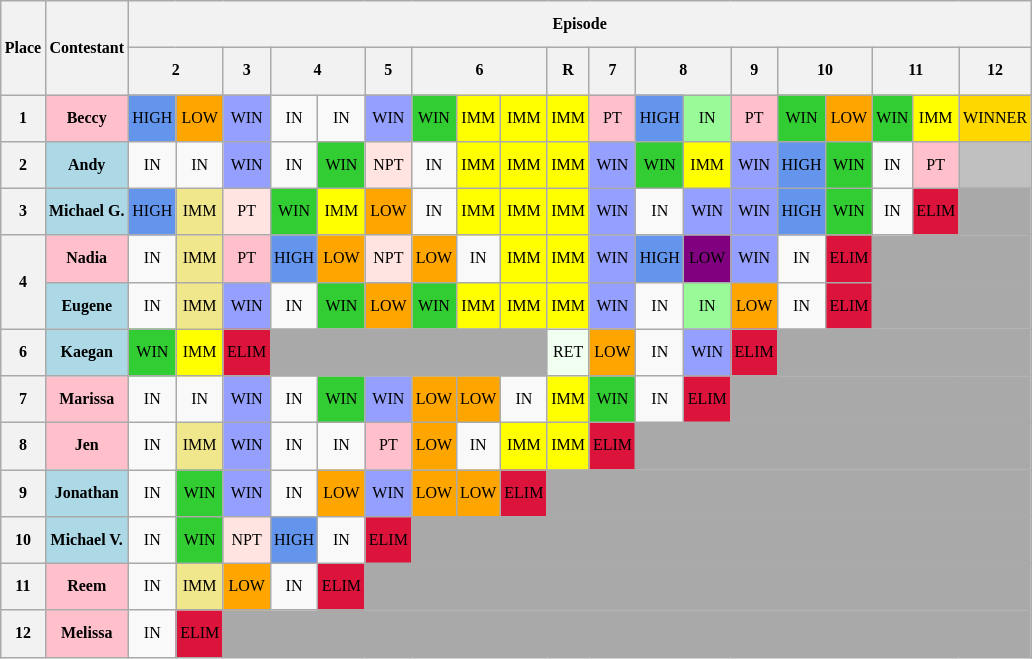<table class="wikitable" style="text-align: center; font-size: 8pt; line-height:26px;">
<tr>
<th rowspan="2">Place</th>
<th rowspan="2">Contestant</th>
<th colspan="19">Episode</th>
</tr>
<tr>
<th colspan="2">2</th>
<th>3</th>
<th colspan="2">4</th>
<th>5</th>
<th colspan="3">6</th>
<th>R</th>
<th>7</th>
<th colspan="2">8</th>
<th>9</th>
<th colspan="2">10</th>
<th colspan="2">11</th>
<th>12</th>
</tr>
<tr>
<th>1</th>
<th style="background:pink;">Beccy</th>
<td style="background:cornflowerblue;">HIGH</td>
<td style="background:orange;">LOW</td>
<td style="background:#959FFD;">WIN</td>
<td>IN</td>
<td>IN</td>
<td style="background:#959FFD;">WIN</td>
<td style="background:limegreen;">WIN</td>
<td style="background:yellow;">IMM</td>
<td style="background:yellow;">IMM</td>
<td style="background:yellow;">IMM</td>
<td style="background:pink;">PT</td>
<td style="background:cornflowerblue;">HIGH</td>
<td style="background:palegreen;">IN</td>
<td style="background:pink;">PT</td>
<td style="background:limegreen;">WIN</td>
<td style="background:orange;">LOW</td>
<td style="background:limegreen;">WIN</td>
<td style="background:yellow;">IMM</td>
<td style=background:gold>WINNER</td>
</tr>
<tr>
<th>2</th>
<th style="background:lightblue;">Andy</th>
<td>IN</td>
<td>IN</td>
<td style="background:#959FFD;">WIN</td>
<td>IN</td>
<td style="background:limegreen;">WIN</td>
<td style="background:mistyrose;">NPT</td>
<td>IN</td>
<td style="background:yellow;">IMM</td>
<td style="background:yellow;">IMM</td>
<td style="background:yellow;">IMM</td>
<td style="background:#959FFD;">WIN</td>
<td style="background:limegreen;">WIN</td>
<td style="background:yellow;">IMM</td>
<td style="background:#959FFD;">WIN</td>
<td style="background:cornflowerblue;">HIGH</td>
<td style="background:limegreen;">WIN</td>
<td>IN</td>
<td style="background:pink;">PT</td>
<td style="background:silver;"></td>
</tr>
<tr>
<th>3</th>
<th style="background:lightblue;">Michael G.</th>
<td style="background:cornflowerblue;">HIGH</td>
<td style="background:khaki;">IMM</td>
<td style="background:mistyrose;">PT</td>
<td style="background:limegreen;">WIN</td>
<td style="background:yellow;">IMM</td>
<td style="background:orange;">LOW</td>
<td>IN</td>
<td style="background:yellow;">IMM</td>
<td style="background:yellow;">IMM</td>
<td style="background:yellow;">IMM</td>
<td style="background:#959FFD;">WIN</td>
<td>IN</td>
<td style="background:#959FFD;">WIN</td>
<td style="background:#959FFD;">WIN</td>
<td style="background:cornflowerblue;">HIGH</td>
<td style="background:limegreen;">WIN</td>
<td>IN</td>
<td style="background:crimson;">ELIM</td>
<td style="background:darkgrey;"></td>
</tr>
<tr>
<th rowspan="2">4</th>
<th style="background:pink;">Nadia</th>
<td>IN</td>
<td style="background:khaki;">IMM</td>
<td style="background:pink;">PT</td>
<td style="background:cornflowerblue;">HIGH</td>
<td style="background:orange;">LOW</td>
<td style="background:mistyrose;">NPT</td>
<td style="background:orange;">LOW</td>
<td>IN</td>
<td style="background:yellow;">IMM</td>
<td style="background:yellow;">IMM</td>
<td style="background:#959FFD;">WIN</td>
<td style="background:cornflowerblue;">HIGH</td>
<td style="background:purple;">LOW</td>
<td style="background:#959FFD;">WIN</td>
<td>IN</td>
<td style="background:crimson;">ELIM</td>
<td colspan="3" style="background:darkgrey;"></td>
</tr>
<tr>
<th style="background:lightblue;">Eugene</th>
<td>IN</td>
<td style="background:khaki;">IMM</td>
<td style="background:#959FFD;">WIN</td>
<td>IN</td>
<td style="background:limegreen;">WIN</td>
<td style="background:orange;">LOW</td>
<td style="background:limegreen;">WIN</td>
<td style="background:yellow;">IMM</td>
<td style="background:yellow;">IMM</td>
<td style="background:yellow;">IMM</td>
<td style="background:#959FFD;">WIN</td>
<td>IN</td>
<td style="background:palegreen;">IN</td>
<td style="background:orange;">LOW</td>
<td>IN</td>
<td style="background:crimson;">ELIM</td>
<td colspan="3" style="background:darkgrey;"></td>
</tr>
<tr>
<th>6</th>
<th style="background:lightblue;">Kaegan</th>
<td style="background:limegreen;">WIN</td>
<td style="background:yellow;">IMM</td>
<td style="background:crimson;">ELIM</td>
<td style="background:darkgrey;" colspan="6"></td>
<td style="background:honeydew;">RET</td>
<td style="background:orange;">LOW</td>
<td>IN</td>
<td style="background:#959FFD;">WIN</td>
<td style="background:crimson;">ELIM</td>
<td colspan="5" style="background:darkgrey;"></td>
</tr>
<tr>
<th>7</th>
<th style="background:pink;">Marissa</th>
<td>IN</td>
<td>IN</td>
<td style="background:#959FFD;">WIN</td>
<td>IN</td>
<td style="background:limegreen;">WIN</td>
<td style="background:#959FFD;">WIN</td>
<td style="background:orange;">LOW</td>
<td style="background:orange;">LOW</td>
<td>IN</td>
<td style="background:yellow;">IMM</td>
<td style="background:limegreen;">WIN</td>
<td>IN</td>
<td style="background:crimson;">ELIM</td>
<td colspan="6" style="background:darkgrey;"></td>
</tr>
<tr>
<th>8</th>
<th style="background:pink;">Jen</th>
<td>IN</td>
<td style="background:khaki;">IMM</td>
<td style="background:#959FFD;">WIN</td>
<td>IN</td>
<td>IN</td>
<td style="background:pink;">PT</td>
<td style="background:orange;">LOW</td>
<td>IN</td>
<td style="background:yellow;">IMM</td>
<td style="background:yellow;">IMM</td>
<td style="background:crimson;">ELIM</td>
<td colspan="8" style="background:darkgrey;"></td>
</tr>
<tr>
<th>9</th>
<th style="background:lightblue;">Jonathan</th>
<td>IN</td>
<td style="background:limegreen;">WIN</td>
<td style="background:#959FFD;">WIN</td>
<td>IN</td>
<td style="background:orange;">LOW</td>
<td style="background:#959FFD;">WIN</td>
<td style="background:orange;">LOW</td>
<td style="background:orange;">LOW</td>
<td style="background:crimson;">ELIM</td>
<td colspan="10" style="background:darkgrey;"></td>
</tr>
<tr>
<th>10</th>
<th style="background:lightblue;">Michael V.</th>
<td>IN</td>
<td style="background:limegreen;">WIN</td>
<td style="background:mistyrose;">NPT</td>
<td style="background:cornflowerblue;">HIGH</td>
<td>IN</td>
<td style="background:crimson;">ELIM</td>
<td colspan="13" style="background:darkgrey;"></td>
</tr>
<tr>
<th>11</th>
<th style="background:pink;">Reem</th>
<td>IN</td>
<td style="background:khaki;">IMM</td>
<td style="background:orange;">LOW</td>
<td>IN</td>
<td style="background:crimson;">ELIM</td>
<td colspan="14" style="background:darkgrey;"></td>
</tr>
<tr>
<th>12</th>
<th style="background:pink;">Melissa</th>
<td>IN</td>
<td style="background:crimson;">ELIM</td>
<td colspan="17" style="background:darkgrey;"></td>
</tr>
</table>
